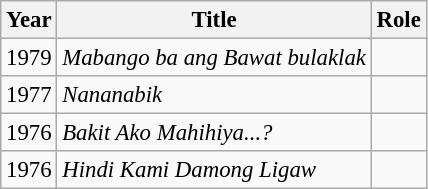<table class="wikitable" style="font-size: 95%;">
<tr>
<th>Year</th>
<th>Title</th>
<th>Role</th>
</tr>
<tr>
<td>1979</td>
<td><em>Mabango ba ang Bawat bulaklak </em></td>
<td></td>
</tr>
<tr>
<td>1977</td>
<td><em>Nananabik</em></td>
<td></td>
</tr>
<tr>
<td>1976</td>
<td><em>Bakit Ako Mahihiya...?</em></td>
<td></td>
</tr>
<tr>
<td>1976</td>
<td><em>Hindi Kami Damong Ligaw</em></td>
<td></td>
</tr>
</table>
